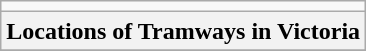<table class=wikitable>
<tr>
<td colspan=1></td>
</tr>
<tr>
<th>Locations of Tramways in Victoria</th>
</tr>
<tr>
</tr>
</table>
